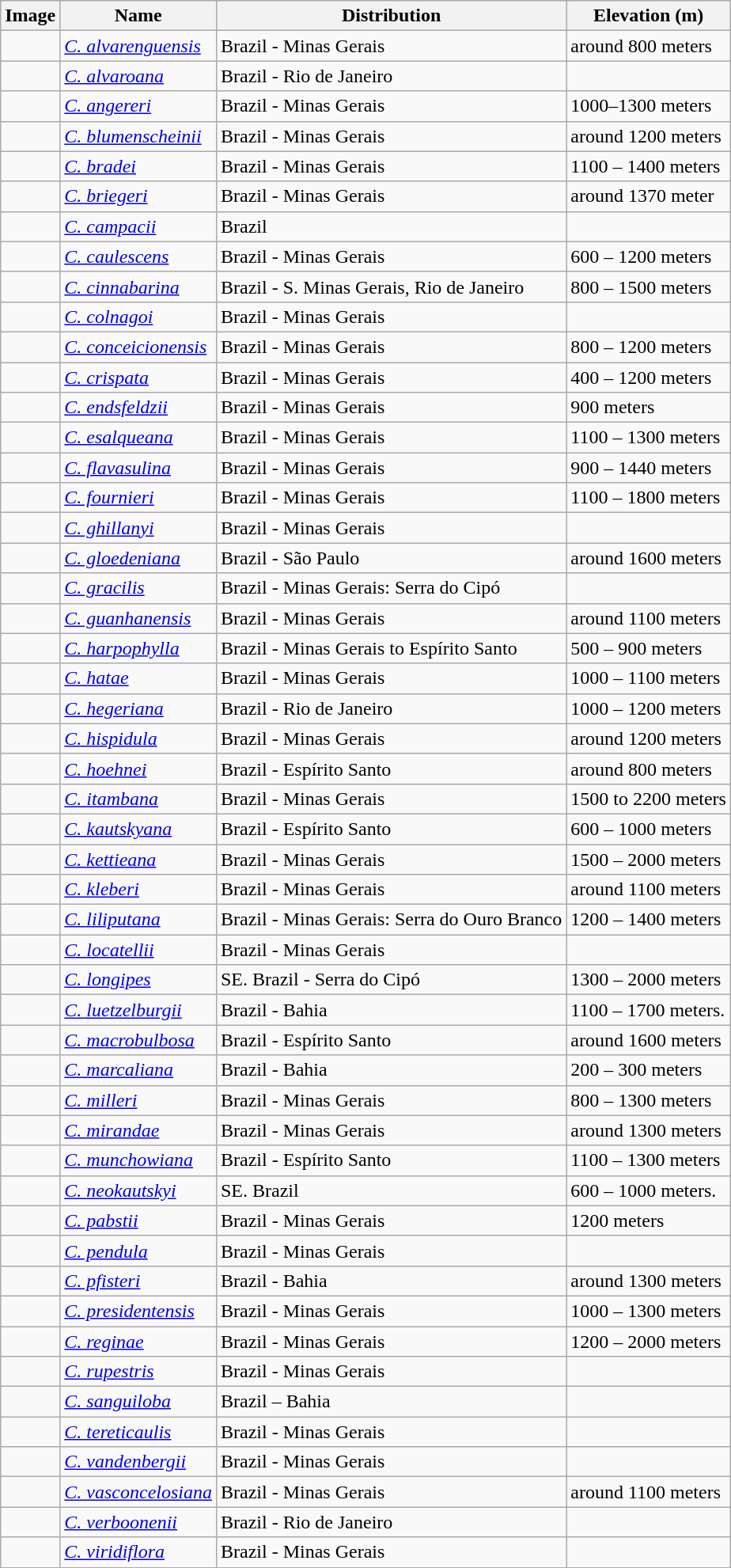<table class="wikitable collapsible">
<tr>
<th>Image</th>
<th>Name</th>
<th>Distribution</th>
<th>Elevation (m)</th>
</tr>
<tr>
<td></td>
<td><em><a href='#'>C. alvarenguensis</a></em></td>
<td>Brazil - Minas Gerais</td>
<td>around 800 meters</td>
</tr>
<tr>
<td></td>
<td><em><a href='#'>C. alvaroana</a></em></td>
<td>Brazil - Rio de Janeiro</td>
<td></td>
</tr>
<tr>
<td></td>
<td><em><a href='#'>C. angereri</a></em></td>
<td>Brazil - Minas Gerais</td>
<td>1000–1300 meters</td>
</tr>
<tr>
<td></td>
<td><em><a href='#'>C. blumenscheinii</a></em></td>
<td>Brazil - Minas Gerais</td>
<td>around 1200 meters</td>
</tr>
<tr>
<td></td>
<td><em><a href='#'>C. bradei</a></em></td>
<td>Brazil - Minas Gerais</td>
<td>1100 – 1400 meters</td>
</tr>
<tr>
<td></td>
<td><em><a href='#'>C. briegeri</a></em></td>
<td>Brazil - Minas Gerais</td>
<td>around 1370 meter</td>
</tr>
<tr>
<td></td>
<td><em><a href='#'>C. campacii</a></em></td>
<td>Brazil</td>
<td></td>
</tr>
<tr>
<td></td>
<td><em><a href='#'>C. caulescens</a></em></td>
<td>Brazil - Minas Gerais</td>
<td>600 – 1200 meters</td>
</tr>
<tr>
<td></td>
<td><em><a href='#'>C. cinnabarina</a></em></td>
<td>Brazil - S. Minas Gerais, Rio de Janeiro</td>
<td>800 – 1500 meters</td>
</tr>
<tr>
<td></td>
<td><em><a href='#'>C. colnagoi</a></em></td>
<td>Brazil - Minas Gerais</td>
<td></td>
</tr>
<tr>
<td></td>
<td><em><a href='#'>C. conceicionensis</a></em></td>
<td>Brazil - Minas Gerais</td>
<td>800 – 1200 meters</td>
</tr>
<tr>
<td></td>
<td><em><a href='#'>C. crispata</a></em></td>
<td>Brazil - Minas Gerais</td>
<td>400 – 1200 meters</td>
</tr>
<tr>
<td></td>
<td><em><a href='#'>C. endsfeldzii</a></em></td>
<td>Brazil - Minas Gerais</td>
<td>900 meters</td>
</tr>
<tr>
<td></td>
<td><em><a href='#'>C. esalqueana</a></em></td>
<td>Brazil - Minas Gerais</td>
<td>1100 – 1300 meters</td>
</tr>
<tr>
<td></td>
<td><em><a href='#'>C. flavasulina</a></em></td>
<td>Brazil - Minas Gerais</td>
<td>900 – 1440 meters</td>
</tr>
<tr>
<td></td>
<td><em><a href='#'>C. fournieri</a></em></td>
<td>Brazil - Minas Gerais</td>
<td>1100 – 1800 meters</td>
</tr>
<tr>
<td></td>
<td><em><a href='#'>C. ghillanyi</a></em></td>
<td>Brazil - Minas Gerais</td>
<td></td>
</tr>
<tr>
<td></td>
<td><em><a href='#'>C. gloedeniana</a></em></td>
<td>Brazil - São Paulo</td>
<td>around 1600 meters</td>
</tr>
<tr>
<td></td>
<td><em><a href='#'>C. gracilis</a></em></td>
<td>Brazil - Minas Gerais: Serra do Cipó</td>
<td></td>
</tr>
<tr>
<td></td>
<td><em><a href='#'>C. guanhanensis</a></em></td>
<td>Brazil - Minas Gerais</td>
<td>around 1100 meters</td>
</tr>
<tr>
<td></td>
<td><em><a href='#'>C. harpophylla</a></em></td>
<td>Brazil - Minas Gerais to Espírito Santo</td>
<td>500 – 900 meters</td>
</tr>
<tr>
<td></td>
<td><em><a href='#'>C. hatae</a></em></td>
<td>Brazil - Minas Gerais</td>
<td>1000 – 1100 meters</td>
</tr>
<tr>
<td></td>
<td><em><a href='#'>C. hegeriana</a></em></td>
<td>Brazil - Rio de Janeiro</td>
<td>1000 – 1200 meters</td>
</tr>
<tr>
<td></td>
<td><em><a href='#'>C. hispidula</a></em></td>
<td>Brazil - Minas Gerais</td>
<td>around 1200 meters</td>
</tr>
<tr>
<td></td>
<td><em><a href='#'>C. hoehnei</a></em></td>
<td>Brazil - Espírito Santo</td>
<td>around 800 meters</td>
</tr>
<tr>
<td></td>
<td><em><a href='#'>C. itambana</a></em></td>
<td>Brazil - Minas Gerais</td>
<td>1500 to 2200 meters</td>
</tr>
<tr>
<td></td>
<td><em><a href='#'>C. kautskyana</a></em></td>
<td>Brazil - Espírito Santo</td>
<td>600 – 1000 meters</td>
</tr>
<tr>
<td></td>
<td><em><a href='#'>C. kettieana</a></em></td>
<td>Brazil - Minas Gerais</td>
<td>1500 – 2000 meters</td>
</tr>
<tr>
<td></td>
<td><em><a href='#'>C. kleberi</a></em></td>
<td>Brazil - Minas Gerais</td>
<td>around 1100 meters</td>
</tr>
<tr>
<td></td>
<td><em><a href='#'>C. liliputana</a></em></td>
<td>Brazil - Minas Gerais: Serra do Ouro Branco</td>
<td>1200 – 1400 meters</td>
</tr>
<tr>
<td></td>
<td><em><a href='#'>C. locatellii</a></em></td>
<td>Brazil - Minas Gerais</td>
<td></td>
</tr>
<tr>
<td></td>
<td><em><a href='#'>C. longipes</a></em></td>
<td>SE. Brazil - Serra do Cipó</td>
<td>1300 – 2000 meters</td>
</tr>
<tr>
<td></td>
<td><em><a href='#'>C. luetzelburgii</a></em></td>
<td>Brazil - Bahia</td>
<td>1100 – 1700 meters.</td>
</tr>
<tr>
<td></td>
<td><em><a href='#'>C. macrobulbosa</a></em></td>
<td>Brazil - Espírito Santo</td>
<td>around 1600 meters</td>
</tr>
<tr>
<td></td>
<td><em><a href='#'>C. marcaliana</a></em></td>
<td>Brazil - Bahia</td>
<td>200 – 300 meters</td>
</tr>
<tr>
<td></td>
<td><em><a href='#'>C. milleri</a></em></td>
<td>Brazil - Minas Gerais</td>
<td>800 – 1300 meters</td>
</tr>
<tr>
<td></td>
<td><em><a href='#'>C. mirandae</a></em></td>
<td>Brazil - Minas Gerais</td>
<td>around 1300 meters</td>
</tr>
<tr>
<td></td>
<td><em><a href='#'>C. munchowiana</a></em></td>
<td>Brazil - Espírito Santo</td>
<td>1100 – 1300 meters</td>
</tr>
<tr>
<td></td>
<td><em><a href='#'>C. neokautskyi</a></em></td>
<td>SE. Brazil</td>
<td>600 – 1000 meters.</td>
</tr>
<tr>
<td></td>
<td><em><a href='#'>C. pabstii</a></em></td>
<td>Brazil - Minas Gerais</td>
<td>1200 meters</td>
</tr>
<tr>
<td></td>
<td><em><a href='#'>C. pendula</a></em></td>
<td>Brazil - Minas Gerais</td>
<td></td>
</tr>
<tr>
<td></td>
<td><em><a href='#'>C. pfisteri</a></em></td>
<td>Brazil - Bahia</td>
<td>around 1300 meters</td>
</tr>
<tr>
<td></td>
<td><em><a href='#'>C. presidentensis</a></em></td>
<td>Brazil - Minas Gerais</td>
<td>1000 – 1300 meters</td>
</tr>
<tr>
<td></td>
<td><em><a href='#'>C. reginae</a></em></td>
<td>Brazil - Minas Gerais</td>
<td>1200 – 2000 meters</td>
</tr>
<tr>
<td></td>
<td><em><a href='#'>C. rupestris</a></em></td>
<td>Brazil - Minas Gerais</td>
<td></td>
</tr>
<tr>
<td></td>
<td><em><a href='#'>C. sanguiloba</a></em></td>
<td>Brazil – Bahia</td>
<td></td>
</tr>
<tr>
<td></td>
<td><em><a href='#'>C. tereticaulis</a></em></td>
<td>Brazil - Minas Gerais</td>
<td></td>
</tr>
<tr>
<td></td>
<td><em><a href='#'>C. vandenbergii</a></em></td>
<td>Brazil - Minas Gerais</td>
<td></td>
</tr>
<tr>
<td></td>
<td><em><a href='#'>C. vasconcelosiana</a></em></td>
<td>Brazil - Minas Gerais</td>
<td>around 1100 meters</td>
</tr>
<tr>
<td></td>
<td><em><a href='#'>C. verboonenii</a></em></td>
<td>Brazil - Rio de Janeiro</td>
<td></td>
</tr>
<tr>
<td></td>
<td><em><a href='#'>C. viridiflora</a></em></td>
<td>Brazil - Minas Gerais</td>
<td></td>
</tr>
<tr>
</tr>
</table>
